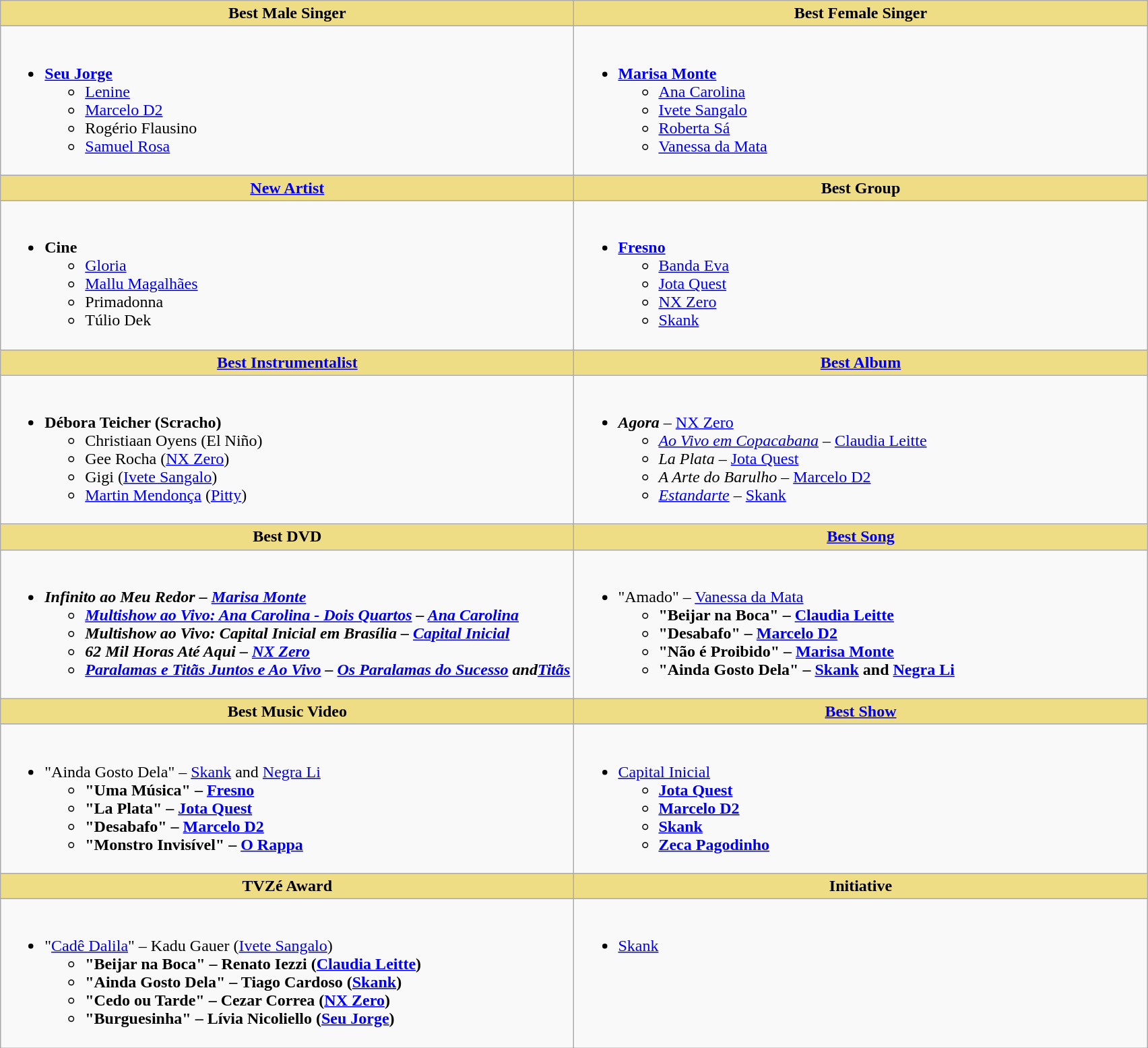<table class="wikitable" style="width=">
<tr>
<th scope="col" width="50%" style="background:#EEDD85;">Best Male Singer</th>
<th scope="col" width="50%" style="background:#EEDD85;">Best Female Singer</th>
</tr>
<tr>
<td style="vertical-align:top"><br><ul><li><strong><a href='#'>Seu Jorge</a></strong><ul><li><a href='#'>Lenine</a></li><li><a href='#'>Marcelo D2</a></li><li>Rogério Flausino</li><li><a href='#'>Samuel Rosa</a></li></ul></li></ul></td>
<td style="vertical-align:top"><br><ul><li><strong><a href='#'>Marisa Monte</a></strong><ul><li><a href='#'>Ana Carolina</a></li><li><a href='#'>Ivete Sangalo</a></li><li><a href='#'>Roberta Sá</a></li><li><a href='#'>Vanessa da Mata</a></li></ul></li></ul></td>
</tr>
<tr>
<th scope="col" width="50%" style="background:#EEDD85;"><a href='#'>New Artist</a></th>
<th scope="col" width="50%" style="background:#EEDD85;">Best Group</th>
</tr>
<tr>
<td style="vertical-align:top"><br><ul><li><strong>Cine</strong><ul><li><a href='#'>Gloria</a></li><li><a href='#'>Mallu Magalhães</a></li><li>Primadonna</li><li>Túlio Dek</li></ul></li></ul></td>
<td style="vertical-align:top"><br><ul><li><strong><a href='#'>Fresno</a></strong><ul><li><a href='#'>Banda Eva</a></li><li><a href='#'>Jota Quest</a></li><li><a href='#'>NX Zero</a></li><li><a href='#'>Skank</a></li></ul></li></ul></td>
</tr>
<tr>
<th scope="col" width="50%" style="background:#EEDD85;"><a href='#'>Best Instrumentalist</a></th>
<th scope="col" width="50%" style="background:#EEDD85;"><a href='#'>Best Album</a></th>
</tr>
<tr>
<td style="vertical-align:top"><br><ul><li><strong>Débora Teicher (Scracho)</strong><ul><li>Christiaan Oyens (El Niño)</li><li>Gee Rocha (<a href='#'>NX Zero</a>)</li><li>Gigi (<a href='#'>Ivete Sangalo</a>)</li><li><a href='#'>Martin Mendonça</a> (<a href='#'>Pitty</a>)</li></ul></li></ul></td>
<td style="vertical-align:top"><br><ul><li><strong><em>Agora</em></strong> – <a href='#'>NX Zero</a><ul><li><em><a href='#'>Ao Vivo em Copacabana</a></em> – <a href='#'>Claudia Leitte</a></li><li><em>La Plata</em> – <a href='#'>Jota Quest</a></li><li><em>A Arte do Barulho</em> – <a href='#'>Marcelo D2</a></li><li><em><a href='#'>Estandarte</a></em> – <a href='#'>Skank</a></li></ul></li></ul></td>
</tr>
<tr>
<th scope="col" width="50%" style="background:#EEDD85;">Best DVD</th>
<th scope="col" width="50%" style="background:#EEDD85;"><a href='#'>Best Song</a></th>
</tr>
<tr>
<td style="vertical-align:top"><br><ul><li><strong><em>Infinito ao Meu Redor<em> – <a href='#'>Marisa Monte</a><strong><ul><li></em><a href='#'>Multishow ao Vivo: Ana Carolina - Dois Quartos</a><em> – <a href='#'>Ana Carolina</a></li><li></em>Multishow ao Vivo: Capital Inicial em Brasília<em> – <a href='#'>Capital Inicial</a></li><li></em>62 Mil Horas Até Aqui<em> – <a href='#'>NX Zero</a></li><li></em><a href='#'>Paralamas e Titãs Juntos e Ao Vivo</a><em> – <a href='#'>Os Paralamas do Sucesso</a> and<a href='#'>Titãs</a></li></ul></li></ul></td>
<td style="vertical-align:top"><br><ul><li></strong>"Amado" – <a href='#'>Vanessa da Mata</a><strong><ul><li>"Beijar na Boca" – <a href='#'>Claudia Leitte</a></li><li>"Desabafo" – <a href='#'>Marcelo D2</a></li><li>"Não é Proibido" – <a href='#'>Marisa Monte</a></li><li>"Ainda Gosto Dela" – <a href='#'>Skank</a> and <a href='#'>Negra Li</a></li></ul></li></ul></td>
</tr>
<tr>
<th scope="col" width="50%" style="background:#EEDD85;">Best Music Video</th>
<th scope="col" width="50%" style="background:#EEDD85;"><a href='#'>Best Show</a></th>
</tr>
<tr>
<td style="vertical-align:top"><br><ul><li></strong>"Ainda Gosto Dela" – <a href='#'>Skank</a> and <a href='#'>Negra Li</a><strong><ul><li>"Uma Música" – <a href='#'>Fresno</a></li><li>"La Plata" – <a href='#'>Jota Quest</a></li><li>"Desabafo" – <a href='#'>Marcelo D2</a></li><li>"Monstro Invisível" – <a href='#'>O Rappa</a></li></ul></li></ul></td>
<td style="vertical-align:top"><br><ul><li></strong><a href='#'>Capital Inicial</a><strong><ul><li><a href='#'>Jota Quest</a></li><li><a href='#'>Marcelo D2</a></li><li><a href='#'>Skank</a></li><li><a href='#'>Zeca Pagodinho</a></li></ul></li></ul></td>
</tr>
<tr>
<th scope="col" width="50%" style="background:#EEDD85;">TVZé Award</th>
<th scope="col" width="50%" style="background:#EEDD85;">Initiative</th>
</tr>
<tr>
<td style="vertical-align:top"><br><ul><li></strong>"<a href='#'>Cadê Dalila</a>" – Kadu Gauer (<a href='#'>Ivete Sangalo</a>)<strong><ul><li>"Beijar na Boca" – Renato Iezzi (<a href='#'>Claudia Leitte</a>)</li><li>"Ainda Gosto Dela" – Tiago Cardoso (<a href='#'>Skank</a>)</li><li>"Cedo ou Tarde" – Cezar Correa (<a href='#'>NX Zero</a>)</li><li>"Burguesinha" – Lívia Nicoliello (<a href='#'>Seu Jorge</a>)</li></ul></li></ul></td>
<td style="vertical-align:top"><br><ul><li></strong><a href='#'>Skank</a><strong></li></ul></td>
</tr>
</table>
